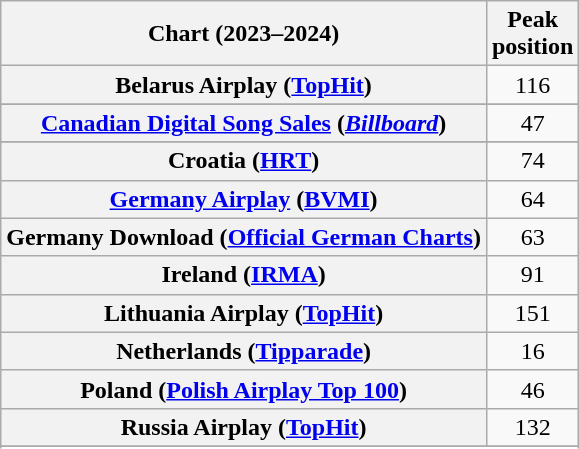<table class="wikitable sortable plainrowheaders" style="text-align:center">
<tr>
<th scope="col">Chart (2023–2024)</th>
<th scope="col">Peak<br>position</th>
</tr>
<tr>
<th scope="row">Belarus Airplay (<a href='#'>TopHit</a>)</th>
<td>116</td>
</tr>
<tr>
</tr>
<tr>
<th scope="row"><a href='#'>Canadian Digital Song Sales</a> (<em><a href='#'>Billboard</a></em>)</th>
<td>47</td>
</tr>
<tr>
</tr>
<tr>
<th scope="row">Croatia (<a href='#'>HRT</a>)</th>
<td>74</td>
</tr>
<tr>
<th scope="row"><a href='#'>Germany Airplay</a> (<a href='#'>BVMI</a>)</th>
<td>64</td>
</tr>
<tr>
<th scope="row">Germany Download (<a href='#'>Official German Charts</a>)</th>
<td>63</td>
</tr>
<tr>
<th scope="row">Ireland (<a href='#'>IRMA</a>)</th>
<td>91</td>
</tr>
<tr>
<th scope="row">Lithuania Airplay (<a href='#'>TopHit</a>)</th>
<td>151</td>
</tr>
<tr>
<th scope="row">Netherlands (<a href='#'>Tipparade</a>)</th>
<td>16</td>
</tr>
<tr>
<th scope="row">Poland (<a href='#'>Polish Airplay Top 100</a>)</th>
<td>46</td>
</tr>
<tr>
<th scope="row">Russia Airplay (<a href='#'>TopHit</a>)</th>
<td>132</td>
</tr>
<tr>
</tr>
<tr>
</tr>
<tr>
</tr>
</table>
